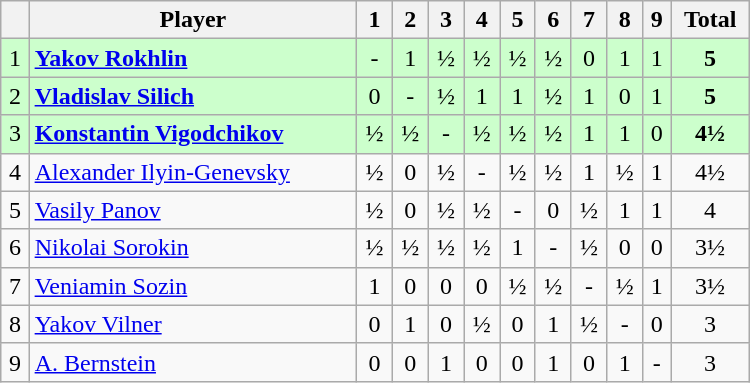<table class="wikitable" border="1" width="500px">
<tr>
<th></th>
<th>Player</th>
<th>1</th>
<th>2</th>
<th>3</th>
<th>4</th>
<th>5</th>
<th>6</th>
<th>7</th>
<th>8</th>
<th>9</th>
<th>Total</th>
</tr>
<tr align="center" style="background:#ccffcc;">
<td>1</td>
<td align="left"> <strong><a href='#'>Yakov Rokhlin</a></strong></td>
<td>-</td>
<td>1</td>
<td>½</td>
<td>½</td>
<td>½</td>
<td>½</td>
<td>0</td>
<td>1</td>
<td>1</td>
<td align="center"><strong>5</strong></td>
</tr>
<tr align="center" style="background:#ccffcc;">
<td>2</td>
<td align="left"> <strong><a href='#'>Vladislav Silich</a></strong></td>
<td>0</td>
<td>-</td>
<td>½</td>
<td>1</td>
<td>1</td>
<td>½</td>
<td>1</td>
<td>0</td>
<td>1</td>
<td align="center"><strong>5</strong></td>
</tr>
<tr align="center" style="background:#ccffcc;">
<td>3</td>
<td align="left"> <strong><a href='#'>Konstantin Vigodchikov</a></strong></td>
<td>½</td>
<td>½</td>
<td>-</td>
<td>½</td>
<td>½</td>
<td>½</td>
<td>1</td>
<td>1</td>
<td>0</td>
<td align="center"><strong>4½</strong></td>
</tr>
<tr align="center">
<td>4</td>
<td align="left"> <a href='#'>Alexander Ilyin-Genevsky</a></td>
<td>½</td>
<td>0</td>
<td>½</td>
<td>-</td>
<td>½</td>
<td>½</td>
<td>1</td>
<td>½</td>
<td>1</td>
<td align="center">4½</td>
</tr>
<tr align="center">
<td>5</td>
<td align="left"> <a href='#'>Vasily Panov</a></td>
<td>½</td>
<td>0</td>
<td>½</td>
<td>½</td>
<td>-</td>
<td>0</td>
<td>½</td>
<td>1</td>
<td>1</td>
<td align="center">4</td>
</tr>
<tr align="center">
<td>6</td>
<td align="left"> <a href='#'>Nikolai Sorokin</a></td>
<td>½</td>
<td>½</td>
<td>½</td>
<td>½</td>
<td>1</td>
<td>-</td>
<td>½</td>
<td>0</td>
<td>0</td>
<td align="center">3½</td>
</tr>
<tr align="center">
<td>7</td>
<td align="left"> <a href='#'>Veniamin Sozin</a></td>
<td>1</td>
<td>0</td>
<td>0</td>
<td>0</td>
<td>½</td>
<td>½</td>
<td>-</td>
<td>½</td>
<td>1</td>
<td align="center">3½</td>
</tr>
<tr align="center">
<td>8</td>
<td align="left"> <a href='#'>Yakov Vilner</a></td>
<td>0</td>
<td>1</td>
<td>0</td>
<td>½</td>
<td>0</td>
<td>1</td>
<td>½</td>
<td>-</td>
<td>0</td>
<td align="center">3</td>
</tr>
<tr align="center">
<td>9</td>
<td align="left"> <a href='#'>A. Bernstein</a></td>
<td>0</td>
<td>0</td>
<td>1</td>
<td>0</td>
<td>0</td>
<td>1</td>
<td>0</td>
<td>1</td>
<td>-</td>
<td align="center">3</td>
</tr>
</table>
